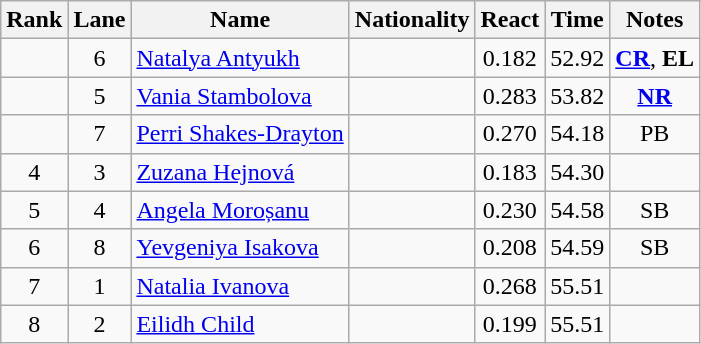<table class="wikitable sortable" style="text-align:center">
<tr>
<th>Rank</th>
<th>Lane</th>
<th>Name</th>
<th>Nationality</th>
<th>React</th>
<th>Time</th>
<th>Notes</th>
</tr>
<tr>
<td></td>
<td>6</td>
<td align="left"><a href='#'>Natalya Antyukh</a></td>
<td align=left></td>
<td>0.182</td>
<td>52.92</td>
<td><strong><a href='#'>CR</a></strong>, <strong>EL</strong></td>
</tr>
<tr>
<td></td>
<td>5</td>
<td align="left"><a href='#'>Vania Stambolova</a></td>
<td align=left></td>
<td>0.283</td>
<td>53.82</td>
<td><strong><a href='#'>NR</a></strong></td>
</tr>
<tr>
<td></td>
<td>7</td>
<td align="left"><a href='#'>Perri Shakes-Drayton</a></td>
<td align=left></td>
<td>0.270</td>
<td>54.18</td>
<td>PB</td>
</tr>
<tr>
<td>4</td>
<td>3</td>
<td align="left"><a href='#'>Zuzana Hejnová</a></td>
<td align=left></td>
<td>0.183</td>
<td>54.30</td>
<td></td>
</tr>
<tr>
<td>5</td>
<td>4</td>
<td align="left"><a href='#'>Angela Moroșanu</a></td>
<td align=left></td>
<td>0.230</td>
<td>54.58</td>
<td>SB</td>
</tr>
<tr>
<td>6</td>
<td>8</td>
<td align="left"><a href='#'>Yevgeniya Isakova</a></td>
<td align=left></td>
<td>0.208</td>
<td>54.59</td>
<td>SB</td>
</tr>
<tr>
<td>7</td>
<td>1</td>
<td align="left"><a href='#'>Natalia Ivanova</a></td>
<td align=left></td>
<td>0.268</td>
<td>55.51</td>
<td></td>
</tr>
<tr>
<td>8</td>
<td>2</td>
<td align="left"><a href='#'>Eilidh Child</a></td>
<td align=left></td>
<td>0.199</td>
<td>55.51</td>
<td></td>
</tr>
</table>
